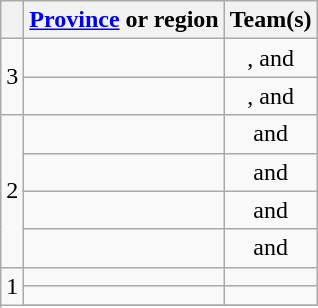<table class="wikitable sortable" style="text-align:center">
<tr>
<th></th>
<th><a href='#'>Province</a> or region</th>
<th>Team(s)</th>
</tr>
<tr>
<td rowspan=2>3</td>
<td align="left"><em></em></td>
<td>,  and </td>
</tr>
<tr>
<td align="left"><em></em></td>
<td>,  and </td>
</tr>
<tr>
<td rowspan=4>2</td>
<td align="left"><em></em></td>
<td> and </td>
</tr>
<tr>
<td align="left"><em></em></td>
<td> and </td>
</tr>
<tr>
<td align="left"><em></em></td>
<td> and </td>
</tr>
<tr>
<td align="left"><em></em></td>
<td> and </td>
</tr>
<tr>
<td rowspan=3>1</td>
<td align="left"><em></em></td>
<td></td>
</tr>
<tr>
<td align="left"><em></em></td>
<td></td>
</tr>
<tr>
</tr>
</table>
